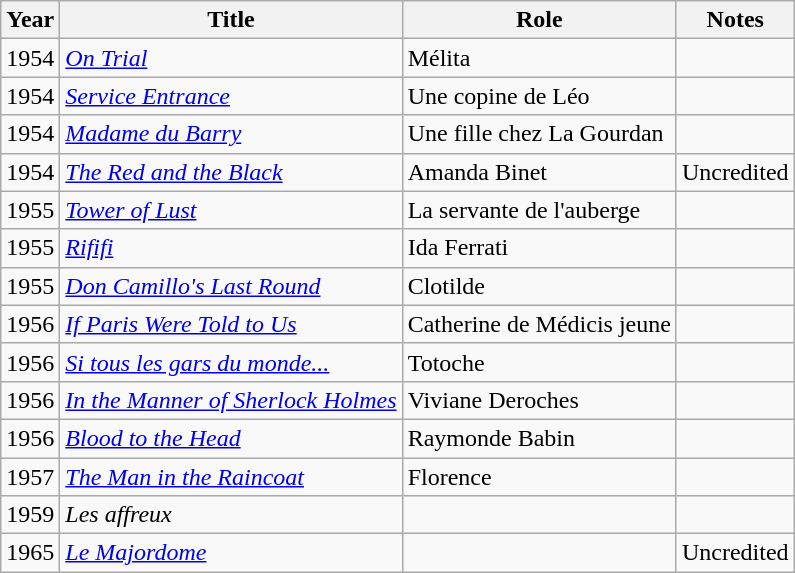<table class="wikitable">
<tr>
<th>Year</th>
<th>Title</th>
<th>Role</th>
<th>Notes</th>
</tr>
<tr>
<td>1954</td>
<td><em><a href='#'>On Trial</a></em></td>
<td>Mélita</td>
<td></td>
</tr>
<tr>
<td>1954</td>
<td><em><a href='#'>Service Entrance</a></em></td>
<td>Une copine de Léo</td>
<td></td>
</tr>
<tr>
<td>1954</td>
<td><em><a href='#'>Madame du Barry</a></em></td>
<td>Une fille chez La Gourdan</td>
<td></td>
</tr>
<tr>
<td>1954</td>
<td><em><a href='#'>The Red and the Black</a></em></td>
<td>Amanda Binet</td>
<td>Uncredited</td>
</tr>
<tr>
<td>1955</td>
<td><em><a href='#'>Tower of Lust</a></em></td>
<td>La servante de l'auberge</td>
<td></td>
</tr>
<tr>
<td>1955</td>
<td><em><a href='#'>Rififi</a></em></td>
<td>Ida Ferrati</td>
<td></td>
</tr>
<tr>
<td>1955</td>
<td><em><a href='#'>Don Camillo's Last Round</a></em></td>
<td>Clotilde</td>
<td></td>
</tr>
<tr>
<td>1956</td>
<td><em><a href='#'>If Paris Were Told to Us</a></em></td>
<td>Catherine de Médicis jeune</td>
<td></td>
</tr>
<tr>
<td>1956</td>
<td><em><a href='#'>Si tous les gars du monde...</a></em></td>
<td>Totoche</td>
<td></td>
</tr>
<tr>
<td>1956</td>
<td><em><a href='#'>In the Manner of Sherlock Holmes</a></em></td>
<td>Viviane Deroches</td>
<td></td>
</tr>
<tr>
<td>1956</td>
<td><em><a href='#'>Blood to the Head</a></em></td>
<td>Raymonde Babin</td>
<td></td>
</tr>
<tr>
<td>1957</td>
<td><em><a href='#'>The Man in the Raincoat</a></em></td>
<td>Florence</td>
<td></td>
</tr>
<tr>
<td>1959</td>
<td><em>Les affreux</em></td>
<td></td>
<td></td>
</tr>
<tr>
<td>1965</td>
<td><em><a href='#'>Le Majordome</a></em></td>
<td></td>
<td>Uncredited</td>
</tr>
</table>
